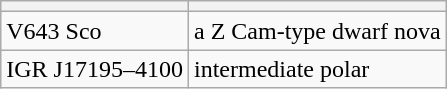<table class="wikitable">
<tr>
<th></th>
<th></th>
</tr>
<tr>
<td>V643 Sco</td>
<td>a Z Cam-type dwarf nova</td>
</tr>
<tr>
<td>IGR J17195–4100</td>
<td>intermediate polar</td>
</tr>
</table>
